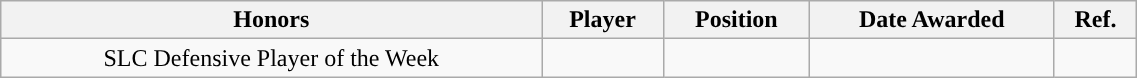<table class="wikitable" style="width: 60%;text-align: center;">
<tr>
<th>Honors</th>
<th>Player</th>
<th>Position</th>
<th>Date Awarded</th>
<th>Ref.</th>
</tr>
<tr align="center">
<td rowspan="1">SLC Defensive Player of the Week</td>
<td></td>
<td></td>
<td></td>
<td></td>
</tr>
</table>
